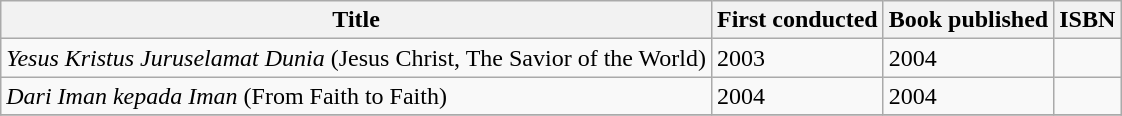<table class="wikitable sortable">
<tr>
<th>Title</th>
<th>First conducted</th>
<th>Book published</th>
<th>ISBN</th>
</tr>
<tr>
<td><em>Yesus Kristus Juruselamat Dunia</em> (Jesus Christ, The Savior of the World)</td>
<td>2003</td>
<td>2004</td>
<td></td>
</tr>
<tr>
<td><em>Dari Iman kepada Iman</em> (From Faith to Faith)</td>
<td>2004</td>
<td>2004</td>
<td></td>
</tr>
<tr>
</tr>
</table>
